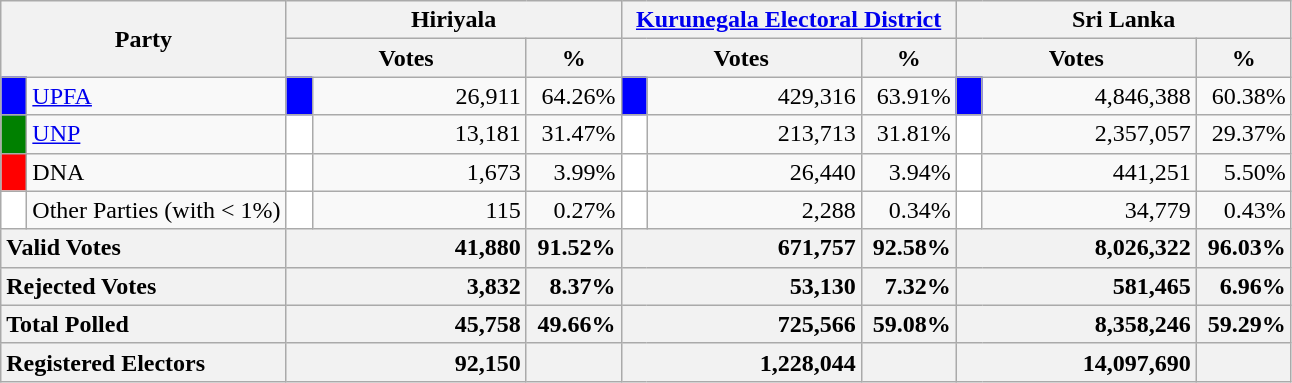<table class="wikitable">
<tr>
<th colspan="2" width="144px"rowspan="2">Party</th>
<th colspan="3" width="216px">Hiriyala</th>
<th colspan="3" width="216px"><a href='#'>Kurunegala Electoral District</a></th>
<th colspan="3" width="216px">Sri Lanka</th>
</tr>
<tr>
<th colspan="2" width="144px">Votes</th>
<th>%</th>
<th colspan="2" width="144px">Votes</th>
<th>%</th>
<th colspan="2" width="144px">Votes</th>
<th>%</th>
</tr>
<tr>
<td style="background-color:blue;" width="10px"></td>
<td style="text-align:left;"><a href='#'>UPFA</a></td>
<td style="background-color:blue;" width="10px"></td>
<td style="text-align:right;">26,911</td>
<td style="text-align:right;">64.26%</td>
<td style="background-color:blue;" width="10px"></td>
<td style="text-align:right;">429,316</td>
<td style="text-align:right;">63.91%</td>
<td style="background-color:blue;" width="10px"></td>
<td style="text-align:right;">4,846,388</td>
<td style="text-align:right;">60.38%</td>
</tr>
<tr>
<td style="background-color:green;" width="10px"></td>
<td style="text-align:left;"><a href='#'>UNP</a></td>
<td style="background-color:white;" width="10px"></td>
<td style="text-align:right;">13,181</td>
<td style="text-align:right;">31.47%</td>
<td style="background-color:white;" width="10px"></td>
<td style="text-align:right;">213,713</td>
<td style="text-align:right;">31.81%</td>
<td style="background-color:white;" width="10px"></td>
<td style="text-align:right;">2,357,057</td>
<td style="text-align:right;">29.37%</td>
</tr>
<tr>
<td style="background-color:red;" width="10px"></td>
<td style="text-align:left;">DNA</td>
<td style="background-color:white;" width="10px"></td>
<td style="text-align:right;">1,673</td>
<td style="text-align:right;">3.99%</td>
<td style="background-color:white;" width="10px"></td>
<td style="text-align:right;">26,440</td>
<td style="text-align:right;">3.94%</td>
<td style="background-color:white;" width="10px"></td>
<td style="text-align:right;">441,251</td>
<td style="text-align:right;">5.50%</td>
</tr>
<tr>
<td style="background-color:white;" width="10px"></td>
<td style="text-align:left;">Other Parties (with < 1%)</td>
<td style="background-color:white;" width="10px"></td>
<td style="text-align:right;">115</td>
<td style="text-align:right;">0.27%</td>
<td style="background-color:white;" width="10px"></td>
<td style="text-align:right;">2,288</td>
<td style="text-align:right;">0.34%</td>
<td style="background-color:white;" width="10px"></td>
<td style="text-align:right;">34,779</td>
<td style="text-align:right;">0.43%</td>
</tr>
<tr>
<th colspan="2" width="144px"style="text-align:left;">Valid Votes</th>
<th style="text-align:right;"colspan="2" width="144px">41,880</th>
<th style="text-align:right;">91.52%</th>
<th style="text-align:right;"colspan="2" width="144px">671,757</th>
<th style="text-align:right;">92.58%</th>
<th style="text-align:right;"colspan="2" width="144px">8,026,322</th>
<th style="text-align:right;">96.03%</th>
</tr>
<tr>
<th colspan="2" width="144px"style="text-align:left;">Rejected Votes</th>
<th style="text-align:right;"colspan="2" width="144px">3,832</th>
<th style="text-align:right;">8.37%</th>
<th style="text-align:right;"colspan="2" width="144px">53,130</th>
<th style="text-align:right;">7.32%</th>
<th style="text-align:right;"colspan="2" width="144px">581,465</th>
<th style="text-align:right;">6.96%</th>
</tr>
<tr>
<th colspan="2" width="144px"style="text-align:left;">Total Polled</th>
<th style="text-align:right;"colspan="2" width="144px">45,758</th>
<th style="text-align:right;">49.66%</th>
<th style="text-align:right;"colspan="2" width="144px">725,566</th>
<th style="text-align:right;">59.08%</th>
<th style="text-align:right;"colspan="2" width="144px">8,358,246</th>
<th style="text-align:right;">59.29%</th>
</tr>
<tr>
<th colspan="2" width="144px"style="text-align:left;">Registered Electors</th>
<th style="text-align:right;"colspan="2" width="144px">92,150</th>
<th></th>
<th style="text-align:right;"colspan="2" width="144px">1,228,044</th>
<th></th>
<th style="text-align:right;"colspan="2" width="144px">14,097,690</th>
<th></th>
</tr>
</table>
